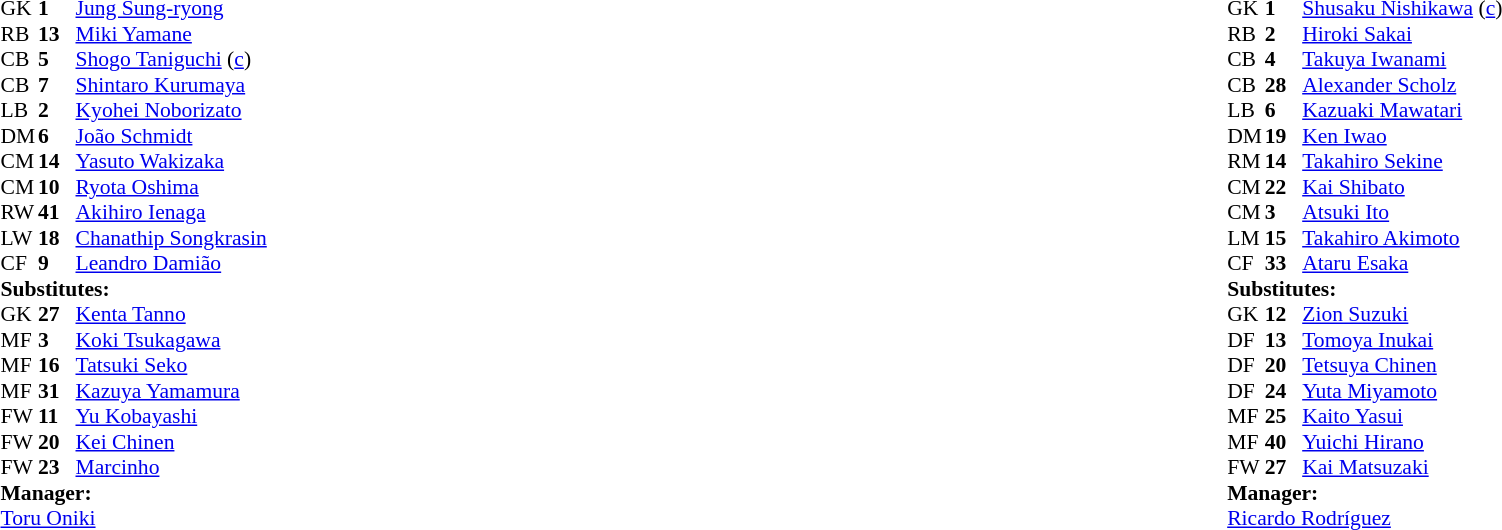<table style="width:100%">
<tr>
<td style="vertical-align:top;width:40%"><br><table style="font-size:90%" cellspacing="0" cellpadding="0">
<tr>
<th width=25></th>
<th width=25></th>
</tr>
<tr>
<td>GK</td>
<td><strong>1</strong></td>
<td> <a href='#'>Jung Sung-ryong</a></td>
</tr>
<tr>
<td>RB</td>
<td><strong>13</strong></td>
<td> <a href='#'>Miki Yamane</a></td>
</tr>
<tr>
<td>CB</td>
<td><strong>5</strong></td>
<td> <a href='#'>Shogo Taniguchi</a> (<a href='#'>c</a>)</td>
</tr>
<tr>
<td>CB</td>
<td><strong>7</strong></td>
<td> <a href='#'>Shintaro Kurumaya</a></td>
</tr>
<tr>
<td>LB</td>
<td><strong>2</strong></td>
<td> <a href='#'>Kyohei Noborizato</a></td>
</tr>
<tr>
<td>DM</td>
<td><strong>6</strong></td>
<td> <a href='#'>João Schmidt</a></td>
<td></td>
<td></td>
</tr>
<tr>
<td>CM</td>
<td><strong>14</strong></td>
<td> <a href='#'>Yasuto Wakizaka</a></td>
<td></td>
<td></td>
</tr>
<tr>
<td>CM</td>
<td><strong>10</strong></td>
<td> <a href='#'>Ryota Oshima</a></td>
<td></td>
<td></td>
</tr>
<tr>
<td>RW</td>
<td><strong>41</strong></td>
<td> <a href='#'>Akihiro Ienaga</a></td>
</tr>
<tr>
<td>LW</td>
<td><strong>18</strong></td>
<td> <a href='#'>Chanathip Songkrasin</a></td>
<td></td>
<td></td>
</tr>
<tr>
<td>CF</td>
<td><strong>9</strong></td>
<td> <a href='#'>Leandro Damião</a></td>
<td></td>
<td></td>
</tr>
<tr>
<td colspan=4><strong>Substitutes:</strong></td>
</tr>
<tr>
<td>GK</td>
<td><strong>27</strong></td>
<td> <a href='#'>Kenta Tanno</a></td>
</tr>
<tr>
<td>MF</td>
<td><strong>3</strong></td>
<td> <a href='#'>Koki Tsukagawa</a></td>
<td></td>
<td></td>
</tr>
<tr>
<td>MF</td>
<td><strong>16</strong></td>
<td> <a href='#'>Tatsuki Seko</a></td>
<td></td>
<td></td>
</tr>
<tr>
<td>MF</td>
<td><strong>31</strong></td>
<td> <a href='#'>Kazuya Yamamura</a></td>
</tr>
<tr>
<td>FW</td>
<td><strong>11</strong></td>
<td> <a href='#'>Yu Kobayashi</a></td>
<td></td>
<td></td>
</tr>
<tr>
<td>FW</td>
<td><strong>20</strong></td>
<td> <a href='#'>Kei Chinen</a></td>
<td></td>
<td></td>
</tr>
<tr>
<td>FW</td>
<td><strong>23</strong></td>
<td> <a href='#'>Marcinho</a></td>
<td></td>
<td></td>
</tr>
<tr>
<td colspan=4><strong>Manager:</strong></td>
</tr>
<tr>
<td colspan="4"> <a href='#'>Toru Oniki</a></td>
</tr>
</table>
</td>
<td style="vertical-align:top; width:50%"><br><table cellspacing="0" cellpadding="0" style="font-size:90%; margin:auto">
<tr>
<th width=25></th>
<th width=25></th>
</tr>
<tr>
<td>GK</td>
<td><strong>1</strong></td>
<td> <a href='#'>Shusaku Nishikawa</a> (<a href='#'>c</a>)</td>
</tr>
<tr>
<td>RB</td>
<td><strong>2</strong></td>
<td> <a href='#'>Hiroki Sakai</a></td>
</tr>
<tr>
<td>CB</td>
<td><strong>4</strong></td>
<td> <a href='#'>Takuya Iwanami</a></td>
</tr>
<tr>
<td>CB</td>
<td><strong>28</strong></td>
<td> <a href='#'>Alexander Scholz</a></td>
</tr>
<tr>
<td>LB</td>
<td><strong>6</strong></td>
<td> <a href='#'>Kazuaki Mawatari</a></td>
</tr>
<tr>
<td>DM</td>
<td><strong>19</strong></td>
<td> <a href='#'>Ken Iwao</a></td>
</tr>
<tr>
<td>RM</td>
<td><strong>14</strong></td>
<td> <a href='#'>Takahiro Sekine</a></td>
<td></td>
<td></td>
</tr>
<tr>
<td>CM</td>
<td><strong>22</strong></td>
<td> <a href='#'>Kai Shibato</a></td>
</tr>
<tr>
<td>CM</td>
<td><strong>3</strong></td>
<td> <a href='#'>Atsuki Ito</a></td>
<td></td>
<td></td>
</tr>
<tr>
<td>LM</td>
<td><strong>15</strong></td>
<td> <a href='#'>Takahiro Akimoto</a></td>
<td></td>
<td></td>
</tr>
<tr>
<td>CF</td>
<td><strong>33</strong></td>
<td> <a href='#'>Ataru Esaka</a></td>
<td></td>
<td></td>
</tr>
<tr>
<td colspan=4><strong>Substitutes:</strong></td>
</tr>
<tr>
<td>GK</td>
<td><strong>12</strong></td>
<td> <a href='#'>Zion Suzuki</a></td>
</tr>
<tr>
<td>DF</td>
<td><strong>13</strong></td>
<td> <a href='#'>Tomoya Inukai</a></td>
<td></td>
<td></td>
</tr>
<tr>
<td>DF</td>
<td><strong>20</strong></td>
<td> <a href='#'>Tetsuya Chinen</a></td>
</tr>
<tr>
<td>DF</td>
<td><strong>24</strong></td>
<td> <a href='#'>Yuta Miyamoto</a></td>
<td></td>
<td></td>
</tr>
<tr>
<td>MF</td>
<td><strong>25</strong></td>
<td> <a href='#'>Kaito Yasui</a></td>
</tr>
<tr>
<td>MF</td>
<td><strong>40</strong></td>
<td> <a href='#'>Yuichi Hirano</a></td>
<td></td>
<td></td>
</tr>
<tr>
<td>FW</td>
<td><strong>27</strong></td>
<td> <a href='#'>Kai Matsuzaki</a></td>
<td></td>
<td></td>
</tr>
<tr>
<td colspan=4><strong>Manager:</strong></td>
</tr>
<tr>
<td colspan="4"> <a href='#'>Ricardo Rodríguez</a></td>
</tr>
</table>
</td>
</tr>
</table>
